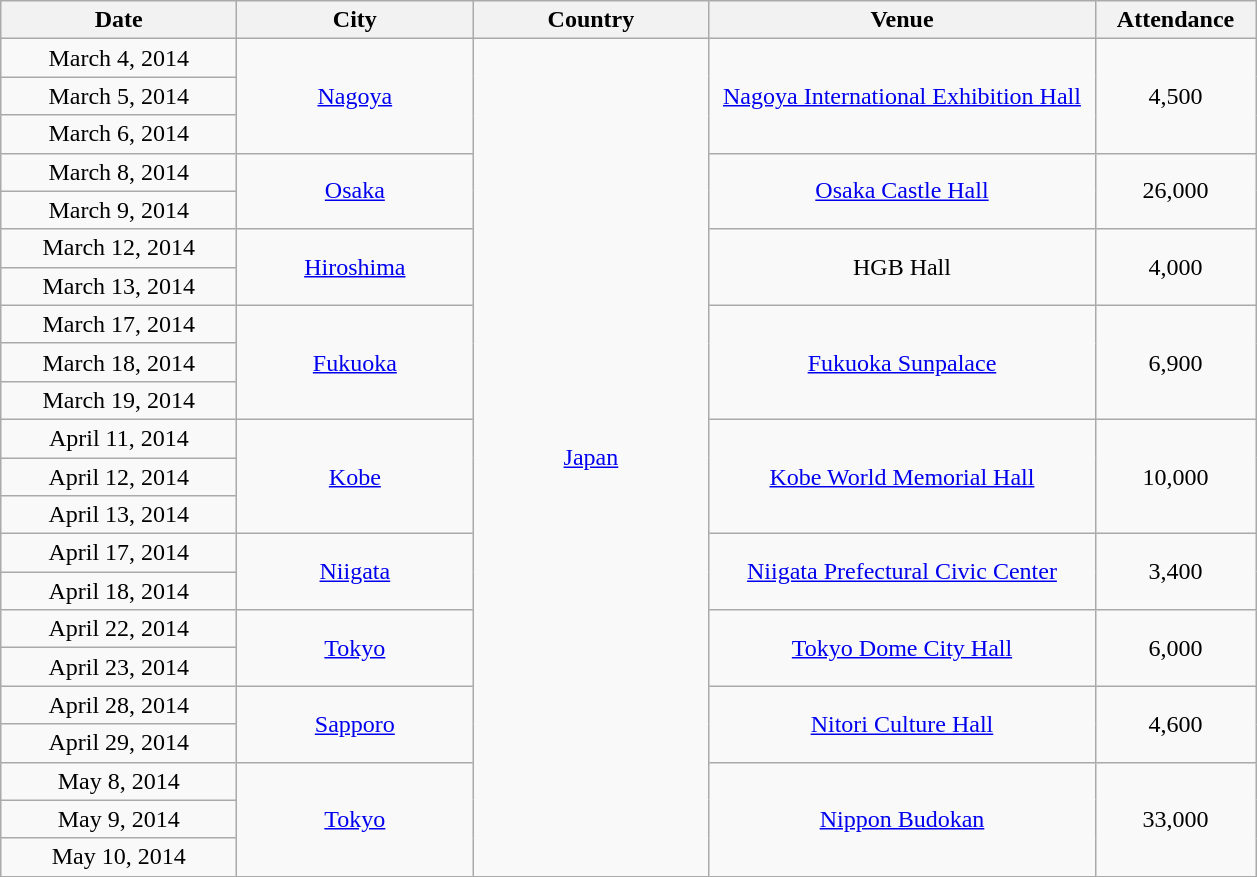<table class="wikitable" style="text-align:center;">
<tr>
<th width="150">Date</th>
<th width="150">City</th>
<th width="150">Country</th>
<th width="250">Venue</th>
<th width="100">Attendance</th>
</tr>
<tr>
<td>March 4, 2014</td>
<td rowspan="3"><a href='#'>Nagoya</a></td>
<td rowspan="22"><a href='#'>Japan</a></td>
<td rowspan="3"><a href='#'>Nagoya International Exhibition Hall</a></td>
<td rowspan="3">4,500</td>
</tr>
<tr>
<td>March 5, 2014</td>
</tr>
<tr>
<td>March 6, 2014</td>
</tr>
<tr>
<td>March 8, 2014</td>
<td rowspan="2"><a href='#'>Osaka</a></td>
<td rowspan="2"><a href='#'>Osaka Castle Hall</a></td>
<td rowspan="2">26,000</td>
</tr>
<tr>
<td>March 9, 2014</td>
</tr>
<tr>
<td>March 12, 2014</td>
<td rowspan="2"><a href='#'>Hiroshima</a></td>
<td rowspan="2">HGB Hall</td>
<td rowspan="2">4,000</td>
</tr>
<tr>
<td>March 13, 2014</td>
</tr>
<tr>
<td>March 17, 2014</td>
<td rowspan="3"><a href='#'>Fukuoka</a></td>
<td rowspan="3"><a href='#'>Fukuoka Sunpalace</a></td>
<td rowspan="3">6,900</td>
</tr>
<tr>
<td>March 18, 2014</td>
</tr>
<tr>
<td>March 19, 2014</td>
</tr>
<tr>
<td>April 11, 2014</td>
<td rowspan="3"><a href='#'>Kobe</a></td>
<td rowspan="3"><a href='#'>Kobe World Memorial Hall</a></td>
<td rowspan="3">10,000</td>
</tr>
<tr>
<td>April 12, 2014</td>
</tr>
<tr>
<td>April 13, 2014</td>
</tr>
<tr>
<td>April 17, 2014</td>
<td rowspan="2"><a href='#'>Niigata</a></td>
<td rowspan="2"><a href='#'>Niigata Prefectural Civic Center</a></td>
<td rowspan="2">3,400</td>
</tr>
<tr>
<td>April 18, 2014</td>
</tr>
<tr>
<td>April 22, 2014</td>
<td rowspan="2"><a href='#'>Tokyo</a></td>
<td rowspan="2"><a href='#'>Tokyo Dome City Hall</a></td>
<td rowspan="2">6,000</td>
</tr>
<tr>
<td>April 23, 2014</td>
</tr>
<tr>
<td>April 28, 2014</td>
<td rowspan="2"><a href='#'>Sapporo</a></td>
<td rowspan="2"><a href='#'>Nitori Culture Hall</a></td>
<td rowspan="2">4,600</td>
</tr>
<tr>
<td>April 29, 2014</td>
</tr>
<tr>
<td>May 8, 2014</td>
<td rowspan="3"><a href='#'>Tokyo</a></td>
<td rowspan="3"><a href='#'>Nippon Budokan</a></td>
<td rowspan="3">33,000</td>
</tr>
<tr>
<td>May 9, 2014</td>
</tr>
<tr>
<td>May 10, 2014</td>
</tr>
</table>
